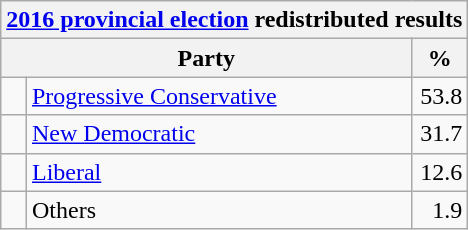<table class="wikitable">
<tr>
<th colspan="4"><a href='#'>2016 provincial election</a> redistributed results</th>
</tr>
<tr>
<th bgcolor="#DDDDFF" width="130px" colspan="2">Party</th>
<th bgcolor="#DDDDFF" width="30px">%</th>
</tr>
<tr>
<td> </td>
<td><a href='#'>Progressive Conservative</a></td>
<td align=right>53.8</td>
</tr>
<tr>
<td> </td>
<td><a href='#'>New Democratic</a></td>
<td align=right>31.7</td>
</tr>
<tr>
<td> </td>
<td><a href='#'>Liberal</a></td>
<td align=right>12.6</td>
</tr>
<tr>
<td> </td>
<td>Others</td>
<td align=right>1.9</td>
</tr>
</table>
